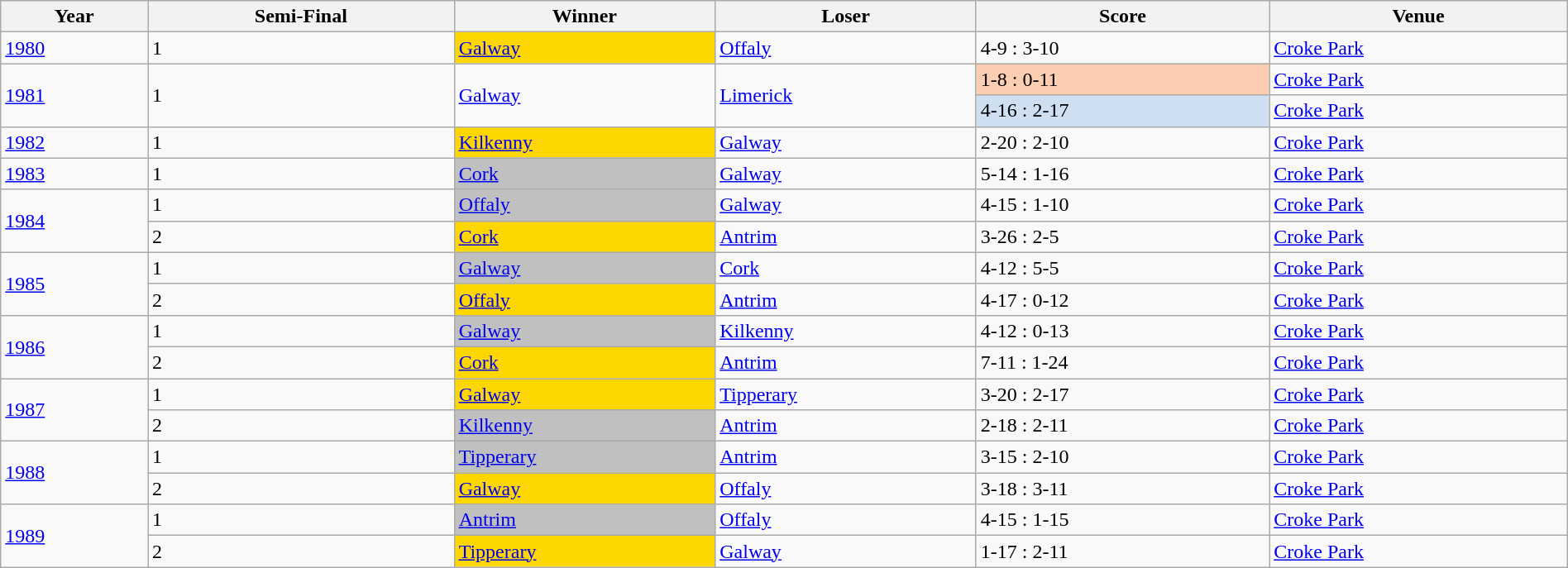<table class="wikitable" width=100%>
<tr>
<th>Year</th>
<th>Semi-Final</th>
<th>Winner</th>
<th>Loser</th>
<th>Score</th>
<th>Venue</th>
</tr>
<tr>
<td rowspan=1><a href='#'>1980</a></td>
<td>1</td>
<td style="background-color:#FFD700"><a href='#'>Galway</a></td>
<td><a href='#'>Offaly</a></td>
<td>4-9 : 3-10</td>
<td><a href='#'>Croke Park</a></td>
</tr>
<tr>
<td rowspan=2><a href='#'>1981</a></td>
<td rowspan=2>1</td>
<td rowspan=2><a href='#'>Galway</a></td>
<td rowspan=2><a href='#'>Limerick</a></td>
<td style="background-color:#FBCEB1">1-8 : 0-11</td>
<td><a href='#'>Croke Park</a></td>
</tr>
<tr>
<td style="background-color:#cedff2">4-16 : 2-17</td>
<td><a href='#'>Croke Park</a></td>
</tr>
<tr>
<td rowspan=1><a href='#'>1982</a></td>
<td>1</td>
<td style="background-color:#FFD700"><a href='#'>Kilkenny</a></td>
<td><a href='#'>Galway</a></td>
<td>2-20 : 2-10</td>
<td><a href='#'>Croke Park</a></td>
</tr>
<tr>
<td rowspan=1><a href='#'>1983</a></td>
<td>1</td>
<td style="background-color:#C0C0C0"><a href='#'>Cork</a></td>
<td><a href='#'>Galway</a></td>
<td>5-14 : 1-16</td>
<td><a href='#'>Croke Park</a></td>
</tr>
<tr>
<td rowspan=2><a href='#'>1984</a></td>
<td>1</td>
<td style="background-color:#C0C0C0"><a href='#'>Offaly</a></td>
<td><a href='#'>Galway</a></td>
<td>4-15 : 1-10</td>
<td><a href='#'>Croke Park</a></td>
</tr>
<tr>
<td>2</td>
<td style="background-color:#FFD700"><a href='#'>Cork</a></td>
<td><a href='#'>Antrim</a></td>
<td>3-26 : 2-5</td>
<td><a href='#'>Croke Park</a></td>
</tr>
<tr>
<td rowspan=2><a href='#'>1985</a></td>
<td>1</td>
<td style="background-color:#C0C0C0"><a href='#'>Galway</a></td>
<td><a href='#'>Cork</a></td>
<td>4-12 : 5-5</td>
<td><a href='#'>Croke Park</a></td>
</tr>
<tr>
<td>2</td>
<td style="background-color:#FFD700"><a href='#'>Offaly</a></td>
<td><a href='#'>Antrim</a></td>
<td>4-17 : 0-12</td>
<td><a href='#'>Croke Park</a></td>
</tr>
<tr>
<td rowspan=2><a href='#'>1986</a></td>
<td>1</td>
<td style="background-color:#C0C0C0"><a href='#'>Galway</a></td>
<td><a href='#'>Kilkenny</a></td>
<td>4-12 : 0-13</td>
<td><a href='#'>Croke Park</a></td>
</tr>
<tr>
<td>2</td>
<td style="background-color:#FFD700"><a href='#'>Cork</a></td>
<td><a href='#'>Antrim</a></td>
<td>7-11 : 1-24</td>
<td><a href='#'>Croke Park</a></td>
</tr>
<tr>
<td rowspan=2><a href='#'>1987</a></td>
<td>1</td>
<td style="background-color:#FFD700"><a href='#'>Galway</a></td>
<td><a href='#'>Tipperary</a></td>
<td>3-20 : 2-17</td>
<td><a href='#'>Croke Park</a></td>
</tr>
<tr>
<td>2</td>
<td style="background-color:#C0C0C0"><a href='#'>Kilkenny</a></td>
<td><a href='#'>Antrim</a></td>
<td>2-18 : 2-11</td>
<td><a href='#'>Croke Park</a></td>
</tr>
<tr>
<td rowspan=2><a href='#'>1988</a></td>
<td>1</td>
<td style="background-color:#C0C0C0"><a href='#'>Tipperary</a></td>
<td><a href='#'>Antrim</a></td>
<td>3-15 : 2-10</td>
<td><a href='#'>Croke Park</a></td>
</tr>
<tr>
<td>2</td>
<td style="background-color:#FFD700"><a href='#'>Galway</a></td>
<td><a href='#'>Offaly</a></td>
<td>3-18 : 3-11</td>
<td><a href='#'>Croke Park</a></td>
</tr>
<tr>
<td rowspan=2><a href='#'>1989</a></td>
<td>1</td>
<td style="background-color:#C0C0C0"><a href='#'>Antrim</a></td>
<td><a href='#'>Offaly</a></td>
<td>4-15 : 1-15</td>
<td><a href='#'>Croke Park</a></td>
</tr>
<tr>
<td>2</td>
<td style="background-color:#FFD700"><a href='#'>Tipperary</a></td>
<td><a href='#'>Galway</a></td>
<td>1-17 : 2-11</td>
<td><a href='#'>Croke Park</a></td>
</tr>
</table>
